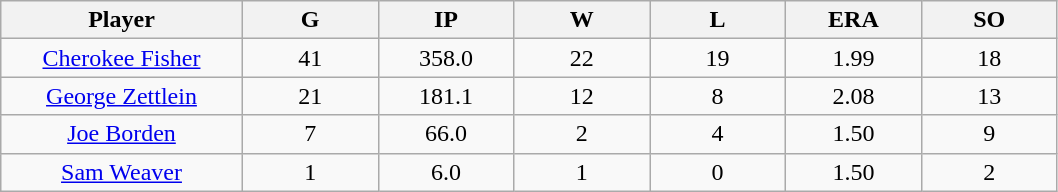<table class="wikitable sortable">
<tr>
<th bgcolor="#DDDDFF" width="16%">Player</th>
<th bgcolor="#DDDDFF" width="9%">G</th>
<th bgcolor="#DDDDFF" width="9%">IP</th>
<th bgcolor="#DDDDFF" width="9%">W</th>
<th bgcolor="#DDDDFF" width="9%">L</th>
<th bgcolor="#DDDDFF" width="9%">ERA</th>
<th bgcolor="#DDDDFF" width="9%">SO</th>
</tr>
<tr align=center>
<td><a href='#'>Cherokee Fisher</a></td>
<td>41</td>
<td>358.0</td>
<td>22</td>
<td>19</td>
<td>1.99</td>
<td>18</td>
</tr>
<tr align=center>
<td><a href='#'>George Zettlein</a></td>
<td>21</td>
<td>181.1</td>
<td>12</td>
<td>8</td>
<td>2.08</td>
<td>13</td>
</tr>
<tr align=center>
<td><a href='#'>Joe Borden</a></td>
<td>7</td>
<td>66.0</td>
<td>2</td>
<td>4</td>
<td>1.50</td>
<td>9</td>
</tr>
<tr align=center>
<td><a href='#'>Sam Weaver</a></td>
<td>1</td>
<td>6.0</td>
<td>1</td>
<td>0</td>
<td>1.50</td>
<td>2</td>
</tr>
</table>
